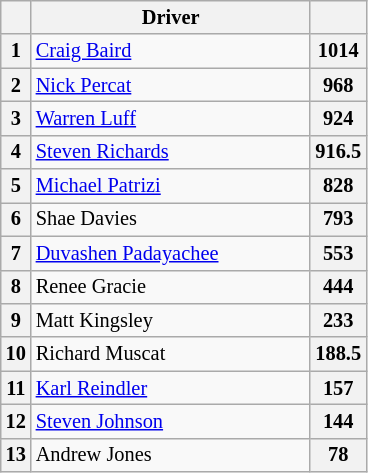<table class="wikitable" style="font-size:85%; text-align:center">
<tr style="background:#f9f9f9; vertical-align:top;">
<th valign="middle"></th>
<th valign="middle" width="180">Driver</th>
<th valign="middle"></th>
</tr>
<tr>
<th>1</th>
<td align="left"> <a href='#'>Craig Baird</a></td>
<th>1014</th>
</tr>
<tr>
<th>2</th>
<td align="left"> <a href='#'>Nick Percat</a></td>
<th>968</th>
</tr>
<tr>
<th>3</th>
<td align="left"> <a href='#'>Warren Luff</a></td>
<th>924</th>
</tr>
<tr>
<th>4</th>
<td align="left"> <a href='#'>Steven Richards</a></td>
<th>916.5</th>
</tr>
<tr>
<th>5</th>
<td align="left"> <a href='#'>Michael Patrizi</a></td>
<th>828</th>
</tr>
<tr>
<th>6</th>
<td align="left"> Shae Davies</td>
<th>793</th>
</tr>
<tr>
<th>7</th>
<td align="left"> <a href='#'>Duvashen Padayachee</a></td>
<th>553</th>
</tr>
<tr>
<th>8</th>
<td align="left"> Renee Gracie</td>
<th>444</th>
</tr>
<tr>
<th>9</th>
<td align="left"> Matt Kingsley</td>
<th>233</th>
</tr>
<tr>
<th>10</th>
<td align="left"> Richard Muscat</td>
<th>188.5</th>
</tr>
<tr>
<th>11</th>
<td align="left"> <a href='#'>Karl Reindler</a></td>
<th>157</th>
</tr>
<tr>
<th>12</th>
<td align="left"> <a href='#'>Steven Johnson</a></td>
<th>144</th>
</tr>
<tr>
<th>13</th>
<td align="left"> Andrew Jones</td>
<th>78</th>
</tr>
</table>
